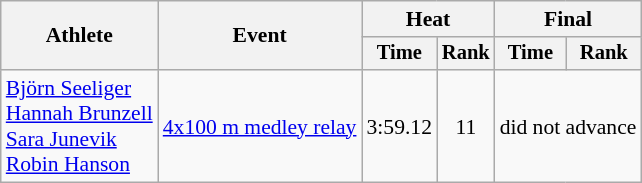<table class=wikitable style=font-size:90%>
<tr>
<th rowspan=2>Athlete</th>
<th rowspan=2>Event</th>
<th colspan=2>Heat</th>
<th colspan=2>Final</th>
</tr>
<tr style=font-size:95%>
<th>Time</th>
<th>Rank</th>
<th>Time</th>
<th>Rank</th>
</tr>
<tr align=center>
<td align=left><a href='#'>Björn Seeliger</a><br><a href='#'>Hannah Brunzell</a><br><a href='#'>Sara Junevik</a><br><a href='#'>Robin Hanson</a></td>
<td align=left><a href='#'>4x100 m medley relay</a></td>
<td>3:59.12</td>
<td>11</td>
<td colspan=2>did not advance</td>
</tr>
</table>
